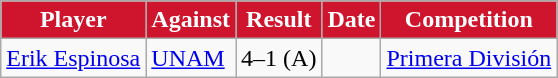<table class="wikitable">
<tr>
<th style=background-color:#CF152D;color:#FFFFFF>Player</th>
<th style=background-color:#CF152D;color:#FFFFFF>Against</th>
<th style=background-color:#CF152D;color:#FFFFFF>Result</th>
<th style=background-color:#CF152D;color:#FFFFFF>Date</th>
<th style=background-color:#CF152D;color:#FFFFFF>Competition</th>
</tr>
<tr>
<td> <a href='#'>Erik Espinosa</a></td>
<td><a href='#'>UNAM</a></td>
<td>4–1 (A)</td>
<td></td>
<td><a href='#'>Primera División</a></td>
</tr>
</table>
